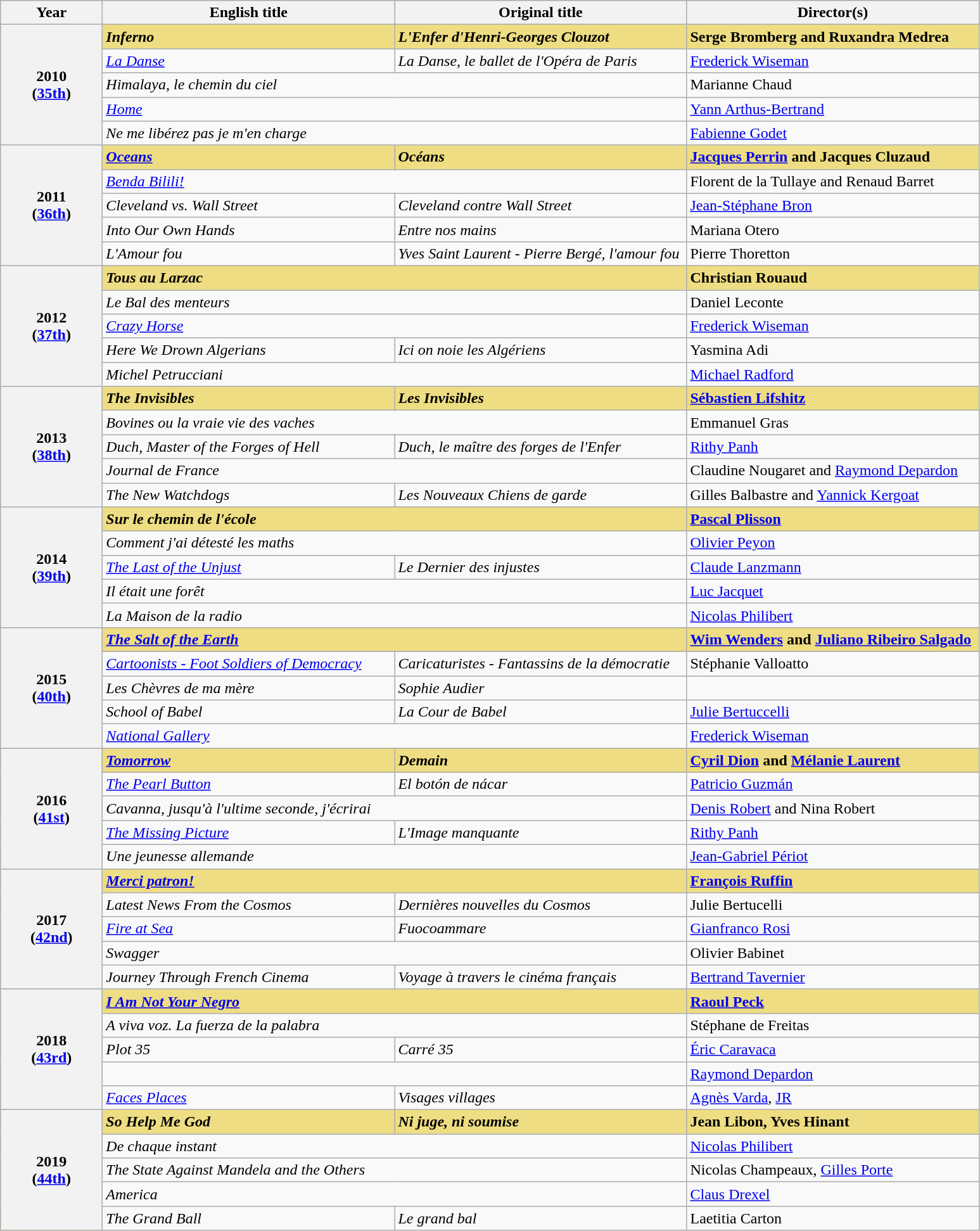<table class="wikitable">
<tr>
<th width="100">Year</th>
<th width="300">English title</th>
<th width="300">Original title</th>
<th width="300">Director(s)</th>
</tr>
<tr>
<th rowspan="5" style="text-align:center;">2010<br>(<a href='#'>35th</a>)</th>
<td style="background:#eedd82;"><strong><em>Inferno</em></strong></td>
<td style="background:#eedd82;"><strong><em>L'Enfer d'Henri-Georges Clouzot</em></strong></td>
<td style="background:#eedd82;"><strong>Serge Bromberg and Ruxandra Medrea</strong></td>
</tr>
<tr>
<td><em><a href='#'>La Danse</a></em></td>
<td><em>La Danse, le ballet de l'Opéra de Paris</em></td>
<td><a href='#'>Frederick Wiseman</a></td>
</tr>
<tr>
<td colspan="2"><em>Himalaya, le chemin du ciel</em></td>
<td>Marianne Chaud</td>
</tr>
<tr>
<td colspan="2"><em><a href='#'>Home</a></em></td>
<td><a href='#'>Yann Arthus-Bertrand</a></td>
</tr>
<tr>
<td colspan="2"><em>Ne me libérez pas je m'en charge</em></td>
<td><a href='#'>Fabienne Godet</a></td>
</tr>
<tr>
<th rowspan="5" style="text-align:center;">2011<br>(<a href='#'>36th</a>)</th>
<td style="background:#eedd82;"><em><a href='#'><strong>Oceans</strong></a></em></td>
<td style="background:#eedd82;"><strong><em>Océans</em></strong></td>
<td style="background:#eedd82;"><strong><a href='#'>Jacques Perrin</a> and Jacques Cluzaud</strong></td>
</tr>
<tr>
<td colspan="2"><em><a href='#'>Benda Bilili!</a></em></td>
<td>Florent de la Tullaye and Renaud Barret</td>
</tr>
<tr>
<td><em>Cleveland vs. Wall Street</em></td>
<td><em>Cleveland contre Wall Street</em></td>
<td><a href='#'>Jean-Stéphane Bron</a></td>
</tr>
<tr>
<td><em>Into Our Own Hands</em></td>
<td><em>Entre nos mains</em></td>
<td>Mariana Otero</td>
</tr>
<tr>
<td><em>L'Amour fou</em></td>
<td><em>Yves Saint Laurent - Pierre Bergé, l'amour fou</em></td>
<td>Pierre Thoretton</td>
</tr>
<tr>
<th rowspan="5" style="text-align:center;">2012<br>(<a href='#'>37th</a>)</th>
<td colspan="2" style="background:#eedd82;"><strong><em>Tous au Larzac</em></strong></td>
<td style="background:#eedd82;"><strong>Christian Rouaud</strong></td>
</tr>
<tr>
<td colspan="2"><em>Le Bal des menteurs</em></td>
<td>Daniel Leconte</td>
</tr>
<tr>
<td colspan="2"><em><a href='#'>Crazy Horse</a></em></td>
<td><a href='#'>Frederick Wiseman</a></td>
</tr>
<tr>
<td><em>Here We Drown Algerians</em></td>
<td><em>Ici on noie les Algériens</em></td>
<td>Yasmina Adi</td>
</tr>
<tr>
<td colspan="2"><em>Michel Petrucciani</em></td>
<td><a href='#'>Michael Radford</a></td>
</tr>
<tr>
<th rowspan="5" style="text-align:center;">2013<br>(<a href='#'>38th</a>)</th>
<td style="background:#eedd82;"><strong><em>The Invisibles</em></strong></td>
<td style="background:#eedd82;"><strong><em>Les Invisibles</em></strong></td>
<td style="background:#eedd82;"><a href='#'><strong>Sébastien Lifshitz</strong></a></td>
</tr>
<tr>
<td colspan="2"><em>Bovines ou la vraie vie des vaches</em></td>
<td>Emmanuel Gras</td>
</tr>
<tr>
<td><em>Duch, Master of the Forges of Hell</em></td>
<td><em>Duch, le maître des forges de l'Enfer</em></td>
<td><a href='#'>Rithy Panh</a></td>
</tr>
<tr>
<td colspan="2"><em>Journal de France</em></td>
<td>Claudine Nougaret and <a href='#'>Raymond Depardon</a></td>
</tr>
<tr>
<td><em>The New Watchdogs</em></td>
<td><em>Les Nouveaux Chiens de garde</em></td>
<td>Gilles Balbastre and <a href='#'>Yannick Kergoat</a></td>
</tr>
<tr>
<th rowspan="5" style="text-align:center;">2014<br>(<a href='#'>39th</a>)</th>
<td colspan="2" style="background:#eedd82;"><strong><em>Sur le chemin de l'école</em></strong></td>
<td style="background:#eedd82;"><a href='#'><strong>Pascal Plisson</strong></a></td>
</tr>
<tr>
<td colspan="2"><em>Comment j'ai détesté les maths</em></td>
<td><a href='#'>Olivier Peyon</a></td>
</tr>
<tr>
<td><em><a href='#'>The Last of the Unjust</a></em></td>
<td><em>Le Dernier des injustes</em></td>
<td><a href='#'>Claude Lanzmann</a></td>
</tr>
<tr>
<td colspan="2"><em>Il était une forêt</em></td>
<td><a href='#'>Luc Jacquet</a></td>
</tr>
<tr>
<td colspan="2"><em>La Maison de la radio</em></td>
<td><a href='#'>Nicolas Philibert</a></td>
</tr>
<tr>
<th rowspan="5" style="text-align:center;">2015<br>(<a href='#'>40th</a>)</th>
<td colspan="2" style="background:#eedd82;"><em><a href='#'><strong>The Salt of the Earth</strong></a></em></td>
<td style="background:#eedd82;"><strong><a href='#'>Wim Wenders</a> and <a href='#'>Juliano Ribeiro Salgado</a></strong></td>
</tr>
<tr>
<td><em><a href='#'>Cartoonists - Foot Soldiers of Democracy</a></em></td>
<td><em>Caricaturistes - Fantassins de la démocratie</em></td>
<td>Stéphanie Valloatto</td>
</tr>
<tr>
<td><em>Les Chèvres de ma mère</em></td>
<td><em>Sophie Audier</em></td>
</tr>
<tr>
<td><em>School of Babel</em></td>
<td><em>La Cour de Babel</em></td>
<td><a href='#'>Julie Bertuccelli</a></td>
</tr>
<tr>
<td colspan="2"><em><a href='#'>National Gallery</a></em></td>
<td><a href='#'>Frederick Wiseman</a></td>
</tr>
<tr style="background:#eedd82;">
<th rowspan="5">2016<br>(<a href='#'>41st</a>)</th>
<td><em><a href='#'><strong>Tomorrow</strong></a></em></td>
<td><strong><em>Demain</em></strong></td>
<td><strong><a href='#'>Cyril Dion</a> and <a href='#'>Mélanie Laurent</a></strong></td>
</tr>
<tr>
<td><em><a href='#'>The Pearl Button</a></em></td>
<td><em>El botón de nácar</em></td>
<td><a href='#'>Patricio Guzmán</a></td>
</tr>
<tr>
<td colspan="2"><em>Cavanna, jusqu'à l'ultime seconde, j'écrirai</em></td>
<td><a href='#'>Denis Robert</a> and Nina Robert</td>
</tr>
<tr>
<td><em><a href='#'>The Missing Picture</a></em></td>
<td><em>L'Image manquante</em></td>
<td><a href='#'>Rithy Panh</a></td>
</tr>
<tr>
<td colspan="2"><em>Une jeunesse allemande</em></td>
<td><a href='#'>Jean-Gabriel Périot</a></td>
</tr>
<tr style="background:#eedd82;">
<th rowspan="5">2017<br>(<a href='#'>42nd</a>)</th>
<td colspan="2"><em><a href='#'><strong>Merci patron!</strong></a></em></td>
<td><a href='#'><strong>François Ruffin</strong></a></td>
</tr>
<tr>
<td><em>Latest News From the Cosmos</em></td>
<td><em>Dernières nouvelles du Cosmos</em></td>
<td>Julie Bertucelli</td>
</tr>
<tr>
<td><em><a href='#'>Fire at Sea</a></em></td>
<td><em>Fuocoammare</em></td>
<td><a href='#'>Gianfranco Rosi</a></td>
</tr>
<tr>
<td colspan="2"><em>Swagger</em></td>
<td>Olivier Babinet</td>
</tr>
<tr>
<td><em>Journey Through French Cinema</em></td>
<td><em>Voyage à travers le cinéma français</em></td>
<td><a href='#'>Bertrand Tavernier</a></td>
</tr>
<tr style="background:#eedd82;">
<th rowspan="5">2018<br>(<a href='#'>43rd</a>)</th>
<td colspan="2"><em><a href='#'><strong>I Am Not Your Negro</strong></a></em></td>
<td><a href='#'><strong>Raoul Peck</strong></a></td>
</tr>
<tr>
<td colspan="2"><em>A viva voz. La fuerza de la palabra</em></td>
<td>Stéphane de Freitas</td>
</tr>
<tr>
<td><em>Plot 35</em></td>
<td><em>Carré 35</em></td>
<td><a href='#'>Éric Caravaca</a></td>
</tr>
<tr>
<td colspan="2"><em></em></td>
<td><a href='#'>Raymond Depardon</a></td>
</tr>
<tr>
<td><em><a href='#'>Faces Places</a></em></td>
<td><em>Visages villages</em></td>
<td><a href='#'>Agnès Varda</a>, <a href='#'>JR</a></td>
</tr>
<tr style="background:#eedd82;">
<th rowspan="5">2019<br>(<a href='#'>44th</a>)</th>
<td><strong><em>So Help Me God</em></strong></td>
<td><strong><em>Ni juge, ni soumise</em></strong></td>
<td><strong>Jean Libon, Yves Hinant</strong></td>
</tr>
<tr>
<td colspan="2"><em>De chaque instant</em></td>
<td><a href='#'>Nicolas Philibert</a></td>
</tr>
<tr>
<td colspan="2"><em>The State Against Mandela and the Others</em></td>
<td>Nicolas Champeaux, <a href='#'>Gilles Porte</a></td>
</tr>
<tr>
<td colspan="2"><em>America</em></td>
<td><a href='#'>Claus Drexel</a></td>
</tr>
<tr>
<td><em>The Grand Ball</em></td>
<td><em>Le grand bal</em></td>
<td>Laetitia Carton</td>
</tr>
</table>
